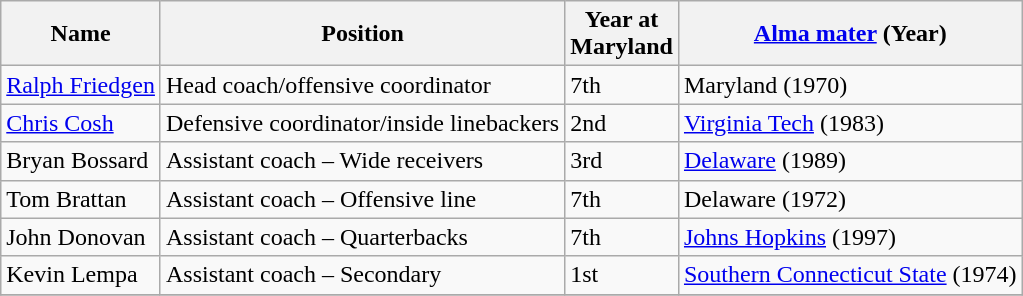<table class="wikitable">
<tr>
<th>Name</th>
<th>Position</th>
<th>Year at<br>Maryland</th>
<th><a href='#'>Alma mater</a> (Year)</th>
</tr>
<tr>
<td><a href='#'>Ralph Friedgen</a></td>
<td>Head coach/offensive coordinator</td>
<td>7th</td>
<td>Maryland (1970)</td>
</tr>
<tr>
<td><a href='#'>Chris Cosh</a></td>
<td>Defensive coordinator/inside linebackers</td>
<td>2nd</td>
<td><a href='#'>Virginia Tech</a> (1983)</td>
</tr>
<tr>
<td>Bryan Bossard</td>
<td>Assistant coach – Wide receivers</td>
<td>3rd</td>
<td><a href='#'>Delaware</a> (1989)</td>
</tr>
<tr>
<td>Tom Brattan</td>
<td>Assistant coach – Offensive line</td>
<td>7th</td>
<td>Delaware (1972)</td>
</tr>
<tr>
<td>John Donovan</td>
<td>Assistant coach – Quarterbacks</td>
<td>7th</td>
<td><a href='#'>Johns Hopkins</a> (1997)</td>
</tr>
<tr>
<td>Kevin Lempa</td>
<td>Assistant coach – Secondary</td>
<td>1st</td>
<td><a href='#'>Southern Connecticut State</a> (1974)</td>
</tr>
<tr>
</tr>
</table>
